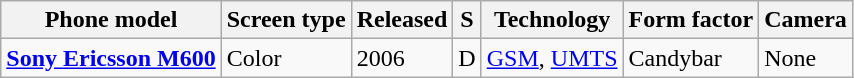<table class="wikitable sortable">
<tr>
<th><strong>Phone model</strong></th>
<th><strong>Screen type</strong></th>
<th><strong>Released</strong></th>
<th><strong>S</strong></th>
<th><strong>Technology</strong></th>
<th><strong>Form factor</strong></th>
<th><strong>Camera</strong></th>
</tr>
<tr>
<td><strong><a href='#'>Sony Ericsson M600</a></strong></td>
<td>Color</td>
<td>2006</td>
<td>D</td>
<td><a href='#'>GSM</a>, <a href='#'>UMTS</a></td>
<td>Candybar</td>
<td>None</td>
</tr>
</table>
